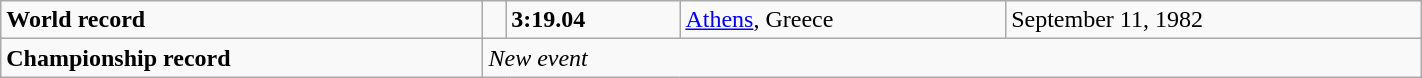<table class="wikitable" width=75%>
<tr>
<td><strong>World record</strong></td>
<td></td>
<td><strong>3:19.04</strong></td>
<td><a href='#'>Athens</a>, Greece</td>
<td>September 11, 1982</td>
</tr>
<tr>
<td><strong>Championship record</strong></td>
<td colspan="4"><em>New event</em></td>
</tr>
</table>
